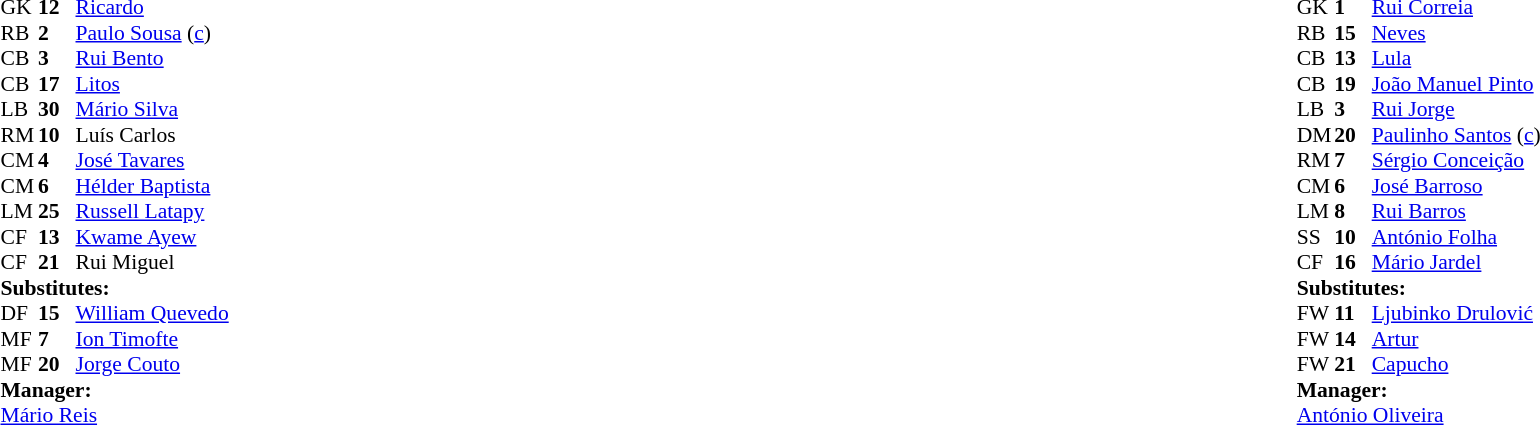<table width="100%">
<tr>
<td valign="top" width="50%"><br><table style="font-size: 90%" cellspacing="0" cellpadding="0">
<tr>
<td colspan="4"></td>
</tr>
<tr>
<th width=25></th>
<th width=25></th>
</tr>
<tr>
<td>GK</td>
<td><strong>12</strong></td>
<td> <a href='#'>Ricardo</a></td>
</tr>
<tr>
<td>RB</td>
<td><strong>2</strong></td>
<td> <a href='#'>Paulo Sousa</a> (<a href='#'>c</a>)</td>
</tr>
<tr>
<td>CB</td>
<td><strong>3</strong></td>
<td> <a href='#'>Rui Bento</a></td>
</tr>
<tr>
<td>CB</td>
<td><strong>17</strong></td>
<td> <a href='#'>Litos</a></td>
</tr>
<tr>
<td>LB</td>
<td><strong>30</strong></td>
<td> <a href='#'>Mário Silva</a></td>
</tr>
<tr>
<td>RM</td>
<td><strong>10</strong></td>
<td> Luís Carlos</td>
<td></td>
<td></td>
</tr>
<tr>
<td>CM</td>
<td><strong>4</strong></td>
<td> <a href='#'>José Tavares</a></td>
</tr>
<tr>
<td>CM</td>
<td><strong>6</strong></td>
<td> <a href='#'>Hélder Baptista</a></td>
</tr>
<tr>
<td>LM</td>
<td><strong>25</strong></td>
<td> <a href='#'>Russell Latapy</a></td>
<td></td>
<td></td>
</tr>
<tr>
<td>CF</td>
<td><strong>13</strong></td>
<td> <a href='#'>Kwame Ayew</a></td>
</tr>
<tr>
<td>CF</td>
<td><strong>21</strong></td>
<td> Rui Miguel</td>
<td></td>
<td></td>
</tr>
<tr>
<td colspan=3><strong>Substitutes:</strong></td>
</tr>
<tr>
<td>DF</td>
<td><strong>15</strong></td>
<td> <a href='#'>William Quevedo</a></td>
<td></td>
<td></td>
</tr>
<tr>
<td>MF</td>
<td><strong>7</strong></td>
<td> <a href='#'>Ion Timofte</a></td>
<td></td>
<td></td>
</tr>
<tr>
<td>MF</td>
<td><strong>20</strong></td>
<td> <a href='#'>Jorge Couto</a></td>
<td></td>
<td></td>
</tr>
<tr>
<td colspan=3><strong>Manager:</strong></td>
</tr>
<tr>
<td colspan=4> <a href='#'>Mário Reis</a></td>
</tr>
</table>
</td>
<td valign="top"></td>
<td valign="top" width="50%"><br><table style="font-size: 90%" cellspacing="0" cellpadding="0" align=center>
<tr>
<td colspan="4"></td>
</tr>
<tr>
<th width=25></th>
<th width=25></th>
</tr>
<tr>
<td>GK</td>
<td><strong>1</strong></td>
<td> <a href='#'>Rui Correia</a></td>
</tr>
<tr>
<td>RB</td>
<td><strong>15</strong></td>
<td> <a href='#'>Neves</a></td>
<td></td>
<td></td>
</tr>
<tr>
<td>CB</td>
<td><strong>13</strong></td>
<td> <a href='#'>Lula</a></td>
</tr>
<tr>
<td>CB</td>
<td><strong>19</strong></td>
<td> <a href='#'>João Manuel Pinto</a></td>
</tr>
<tr>
<td>LB</td>
<td><strong>3</strong></td>
<td> <a href='#'>Rui Jorge</a></td>
<td></td>
<td></td>
</tr>
<tr>
<td>DM</td>
<td><strong>20</strong></td>
<td> <a href='#'>Paulinho Santos</a> (<a href='#'>c</a>)</td>
</tr>
<tr>
<td>RM</td>
<td><strong>7</strong></td>
<td> <a href='#'>Sérgio Conceição</a></td>
</tr>
<tr>
<td>CM</td>
<td><strong>6</strong></td>
<td> <a href='#'>José Barroso</a></td>
</tr>
<tr>
<td>LM</td>
<td><strong>8</strong></td>
<td> <a href='#'>Rui Barros</a></td>
</tr>
<tr>
<td>SS</td>
<td><strong>10</strong></td>
<td> <a href='#'>António Folha</a></td>
<td></td>
<td></td>
</tr>
<tr>
<td>CF</td>
<td><strong>16</strong></td>
<td> <a href='#'>Mário Jardel</a></td>
</tr>
<tr>
<td colspan=3><strong>Substitutes:</strong></td>
</tr>
<tr>
<td>FW</td>
<td><strong>11</strong></td>
<td> <a href='#'>Ljubinko Drulović</a></td>
<td></td>
<td></td>
</tr>
<tr>
<td>FW</td>
<td><strong>14</strong></td>
<td> <a href='#'>Artur</a></td>
<td></td>
<td></td>
</tr>
<tr>
<td>FW</td>
<td><strong>21</strong></td>
<td> <a href='#'>Capucho</a></td>
<td></td>
<td></td>
</tr>
<tr>
<td colspan=3><strong>Manager:</strong></td>
</tr>
<tr>
<td colspan=4> <a href='#'>António Oliveira</a></td>
</tr>
</table>
</td>
</tr>
</table>
